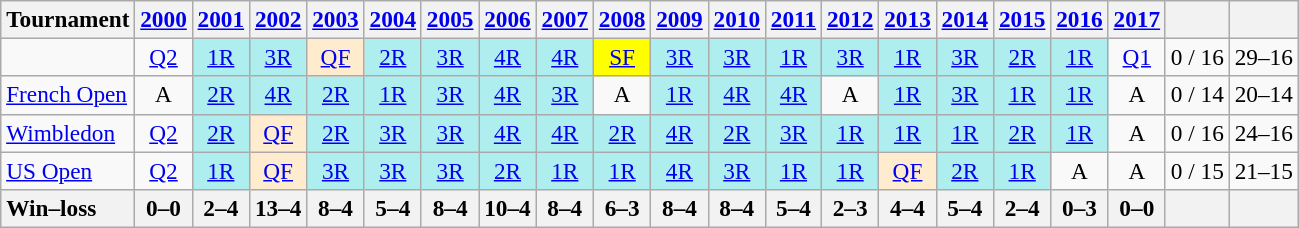<table class=wikitable style=text-align:center;font-size:97%>
<tr>
<th>Tournament</th>
<th><a href='#'>2000</a></th>
<th><a href='#'>2001</a></th>
<th><a href='#'>2002</a></th>
<th><a href='#'>2003</a></th>
<th><a href='#'>2004</a></th>
<th><a href='#'>2005</a></th>
<th><a href='#'>2006</a></th>
<th><a href='#'>2007</a></th>
<th><a href='#'>2008</a></th>
<th><a href='#'>2009</a></th>
<th><a href='#'>2010</a></th>
<th><a href='#'>2011</a></th>
<th><a href='#'>2012</a></th>
<th><a href='#'>2013</a></th>
<th><a href='#'>2014</a></th>
<th><a href='#'>2015</a></th>
<th><a href='#'>2016</a></th>
<th><a href='#'>2017</a></th>
<th></th>
<th></th>
</tr>
<tr>
<td align=left></td>
<td><a href='#'>Q2</a></td>
<td bgcolor=afeeee><a href='#'>1R</a></td>
<td bgcolor=afeeee><a href='#'>3R</a></td>
<td bgcolor=ffebcd><a href='#'>QF</a></td>
<td bgcolor=afeeee><a href='#'>2R</a></td>
<td bgcolor=afeeee><a href='#'>3R</a></td>
<td bgcolor=afeeee><a href='#'>4R</a></td>
<td bgcolor=afeeee><a href='#'>4R</a></td>
<td style="background:yellow;"><a href='#'>SF</a></td>
<td bgcolor=afeeee><a href='#'>3R</a></td>
<td bgcolor=afeeee><a href='#'>3R</a></td>
<td bgcolor=afeeee><a href='#'>1R</a></td>
<td bgcolor=afeeee><a href='#'>3R</a></td>
<td bgcolor=afeeee><a href='#'>1R</a></td>
<td bgcolor=afeeee><a href='#'>3R</a></td>
<td bgcolor=afeeee><a href='#'>2R</a></td>
<td bgcolor=afeeee><a href='#'>1R</a></td>
<td><a href='#'>Q1</a></td>
<td>0 / 16</td>
<td>29–16</td>
</tr>
<tr>
<td align=left><a href='#'>French Open</a></td>
<td>A</td>
<td bgcolor=afeeee><a href='#'>2R</a></td>
<td bgcolor=afeeee><a href='#'>4R</a></td>
<td bgcolor=afeeee><a href='#'>2R</a></td>
<td bgcolor=afeeee><a href='#'>1R</a></td>
<td bgcolor=afeeee><a href='#'>3R</a></td>
<td bgcolor=afeeee><a href='#'>4R</a></td>
<td bgcolor=afeeee><a href='#'>3R</a></td>
<td>A</td>
<td bgcolor=afeeee><a href='#'>1R</a></td>
<td bgcolor=afeeee><a href='#'>4R</a></td>
<td bgcolor=afeeee><a href='#'>4R</a></td>
<td>A</td>
<td bgcolor=afeeee><a href='#'>1R</a></td>
<td bgcolor=afeeee><a href='#'>3R</a></td>
<td bgcolor=afeeee><a href='#'>1R</a></td>
<td bgcolor=afeeee><a href='#'>1R</a></td>
<td>A</td>
<td>0 / 14</td>
<td>20–14</td>
</tr>
<tr>
<td align=left><a href='#'>Wimbledon</a></td>
<td><a href='#'>Q2</a></td>
<td bgcolor=afeeee><a href='#'>2R</a></td>
<td bgcolor=ffebcd><a href='#'>QF</a></td>
<td bgcolor=afeeee><a href='#'>2R</a></td>
<td bgcolor=afeeee><a href='#'>3R</a></td>
<td bgcolor=afeeee><a href='#'>3R</a></td>
<td bgcolor=afeeee><a href='#'>4R</a></td>
<td bgcolor=afeeee><a href='#'>4R</a></td>
<td bgcolor=afeeee><a href='#'>2R</a></td>
<td bgcolor=afeeee><a href='#'>4R</a></td>
<td bgcolor=afeeee><a href='#'>2R</a></td>
<td bgcolor=afeeee><a href='#'>3R</a></td>
<td bgcolor=afeeee><a href='#'>1R</a></td>
<td bgcolor=afeeee><a href='#'>1R</a></td>
<td bgcolor=afeeee><a href='#'>1R</a></td>
<td bgcolor=afeeee><a href='#'>2R</a></td>
<td bgcolor=afeeee><a href='#'>1R</a></td>
<td>A</td>
<td>0 / 16</td>
<td>24–16</td>
</tr>
<tr>
<td align=left><a href='#'>US Open</a></td>
<td><a href='#'>Q2</a></td>
<td bgcolor=afeeee><a href='#'>1R</a></td>
<td bgcolor=ffebcd><a href='#'>QF</a></td>
<td bgcolor=afeeee><a href='#'>3R</a></td>
<td bgcolor=afeeee><a href='#'>3R</a></td>
<td bgcolor=afeeee><a href='#'>3R</a></td>
<td bgcolor=afeeee><a href='#'>2R</a></td>
<td bgcolor=afeeee><a href='#'>1R</a></td>
<td bgcolor=afeeee><a href='#'>1R</a></td>
<td bgcolor=afeeee><a href='#'>4R</a></td>
<td bgcolor=afeeee><a href='#'>3R</a></td>
<td bgcolor=afeeee><a href='#'>1R</a></td>
<td bgcolor=afeeee><a href='#'>1R</a></td>
<td bgcolor=ffebcd><a href='#'>QF</a></td>
<td bgcolor=afeeee><a href='#'>2R</a></td>
<td bgcolor=afeeee><a href='#'>1R</a></td>
<td>A</td>
<td>A</td>
<td>0 / 15</td>
<td>21–15</td>
</tr>
<tr>
<th style=text-align:left>Win–loss</th>
<th>0–0</th>
<th>2–4</th>
<th>13–4</th>
<th>8–4</th>
<th>5–4</th>
<th>8–4</th>
<th>10–4</th>
<th>8–4</th>
<th>6–3</th>
<th>8–4</th>
<th>8–4</th>
<th>5–4</th>
<th>2–3</th>
<th>4–4</th>
<th>5–4</th>
<th>2–4</th>
<th>0–3</th>
<th>0–0</th>
<th></th>
<th></th>
</tr>
</table>
